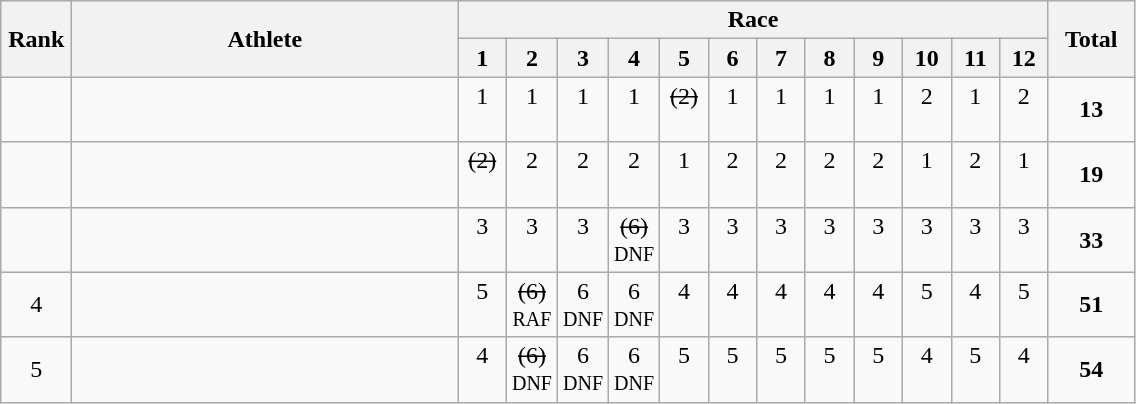<table | class="wikitable" style="text-align:center">
<tr>
<th rowspan="2" width=40>Rank</th>
<th rowspan="2" width=250>Athlete</th>
<th colspan="12">Race</th>
<th rowspan="2" width=50>Total</th>
</tr>
<tr>
<th width=25>1</th>
<th width=25>2</th>
<th width=25>3</th>
<th width=25>4</th>
<th width=25>5</th>
<th width=25>6</th>
<th width=25>7</th>
<th width=25>8</th>
<th width=25>9</th>
<th width=25>10</th>
<th width=25>11</th>
<th width=25>12</th>
</tr>
<tr>
<td></td>
<td align=left></td>
<td>1<br> </td>
<td>1<br> </td>
<td>1<br> </td>
<td>1<br> </td>
<td><s>(2)</s><br> </td>
<td>1<br> </td>
<td>1<br> </td>
<td>1<br> </td>
<td>1<br> </td>
<td>2<br> </td>
<td>1<br> </td>
<td>2<br> </td>
<td><strong>13</strong></td>
</tr>
<tr>
<td></td>
<td align=left></td>
<td><s>(2)</s><br> </td>
<td>2<br> </td>
<td>2<br> </td>
<td>2<br> </td>
<td>1<br> </td>
<td>2<br> </td>
<td>2<br> </td>
<td>2<br> </td>
<td>2<br> </td>
<td>1<br> </td>
<td>2<br> </td>
<td>1<br> </td>
<td><strong>19</strong></td>
</tr>
<tr>
<td></td>
<td align=left></td>
<td>3<br> </td>
<td>3<br> </td>
<td>3<br> </td>
<td><s>(6)</s><br><small>DNF</small></td>
<td>3<br> </td>
<td>3<br> </td>
<td>3<br> </td>
<td>3<br> </td>
<td>3<br> </td>
<td>3<br> </td>
<td>3<br> </td>
<td>3<br> </td>
<td><strong>33</strong></td>
</tr>
<tr>
<td>4</td>
<td align=left></td>
<td>5<br> </td>
<td><s>(6)</s><br><small>RAF</small></td>
<td>6<br><small>DNF</small></td>
<td>6<br><small>DNF</small></td>
<td>4<br> </td>
<td>4<br> </td>
<td>4<br> </td>
<td>4<br> </td>
<td>4<br> </td>
<td>5<br> </td>
<td>4<br> </td>
<td>5<br> </td>
<td><strong>51</strong></td>
</tr>
<tr>
<td>5</td>
<td align=left></td>
<td>4<br> </td>
<td><s>(6)</s><br><small>DNF</small></td>
<td>6<br><small>DNF</small></td>
<td>6<br><small>DNF</small></td>
<td>5<br> </td>
<td>5<br> </td>
<td>5<br> </td>
<td>5<br> </td>
<td>5<br> </td>
<td>4<br> </td>
<td>5<br> </td>
<td>4<br> </td>
<td><strong>54</strong></td>
</tr>
</table>
